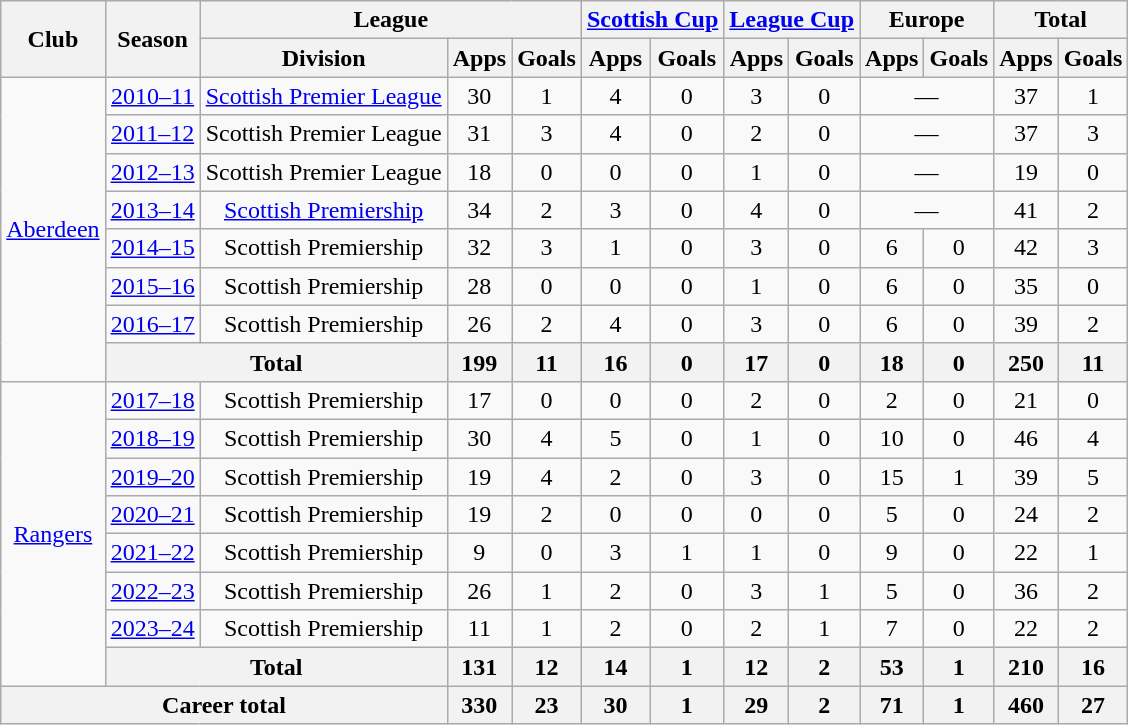<table class="wikitable" style="text-align: center;">
<tr>
<th rowspan="2">Club</th>
<th rowspan="2">Season</th>
<th colspan="3">League</th>
<th colspan="2"><a href='#'>Scottish Cup</a></th>
<th colspan="2"><a href='#'>League Cup</a></th>
<th colspan="2">Europe</th>
<th colspan="2">Total</th>
</tr>
<tr>
<th>Division</th>
<th>Apps</th>
<th>Goals</th>
<th>Apps</th>
<th>Goals</th>
<th>Apps</th>
<th>Goals</th>
<th>Apps</th>
<th>Goals</th>
<th>Apps</th>
<th>Goals</th>
</tr>
<tr>
<td rowspan="8"><a href='#'>Aberdeen</a></td>
<td><a href='#'>2010–11</a></td>
<td><a href='#'>Scottish Premier League</a></td>
<td>30</td>
<td>1</td>
<td>4</td>
<td>0</td>
<td>3</td>
<td>0</td>
<td colspan=2>—</td>
<td>37</td>
<td>1</td>
</tr>
<tr>
<td><a href='#'>2011–12</a></td>
<td>Scottish Premier League</td>
<td>31</td>
<td>3</td>
<td>4</td>
<td>0</td>
<td>2</td>
<td>0</td>
<td colspan=2>—</td>
<td>37</td>
<td>3</td>
</tr>
<tr>
<td><a href='#'>2012–13</a></td>
<td>Scottish Premier League</td>
<td>18</td>
<td>0</td>
<td>0</td>
<td>0</td>
<td>1</td>
<td>0</td>
<td colspan=2>—</td>
<td>19</td>
<td>0</td>
</tr>
<tr>
<td><a href='#'>2013–14</a></td>
<td><a href='#'>Scottish Premiership</a></td>
<td>34</td>
<td>2</td>
<td>3</td>
<td>0</td>
<td>4</td>
<td>0</td>
<td colspan=2>—</td>
<td>41</td>
<td>2</td>
</tr>
<tr>
<td><a href='#'>2014–15</a></td>
<td>Scottish Premiership</td>
<td>32</td>
<td>3</td>
<td>1</td>
<td>0</td>
<td>3</td>
<td>0</td>
<td>6</td>
<td>0</td>
<td>42</td>
<td>3</td>
</tr>
<tr>
<td><a href='#'>2015–16</a></td>
<td>Scottish Premiership</td>
<td>28</td>
<td>0</td>
<td>0</td>
<td>0</td>
<td>1</td>
<td>0</td>
<td>6</td>
<td>0</td>
<td>35</td>
<td>0</td>
</tr>
<tr>
<td><a href='#'>2016–17</a></td>
<td>Scottish Premiership</td>
<td>26</td>
<td>2</td>
<td>4</td>
<td>0</td>
<td>3</td>
<td>0</td>
<td>6</td>
<td>0</td>
<td>39</td>
<td>2</td>
</tr>
<tr>
<th colspan="2">Total</th>
<th>199</th>
<th>11</th>
<th>16</th>
<th>0</th>
<th>17</th>
<th>0</th>
<th>18</th>
<th>0</th>
<th>250</th>
<th>11</th>
</tr>
<tr>
<td rowspan=8><a href='#'>Rangers</a></td>
<td><a href='#'>2017–18</a></td>
<td>Scottish Premiership</td>
<td>17</td>
<td>0</td>
<td>0</td>
<td>0</td>
<td>2</td>
<td>0</td>
<td>2</td>
<td>0</td>
<td>21</td>
<td>0</td>
</tr>
<tr>
<td><a href='#'>2018–19</a></td>
<td>Scottish Premiership</td>
<td>30</td>
<td>4</td>
<td>5</td>
<td>0</td>
<td>1</td>
<td>0</td>
<td>10</td>
<td>0</td>
<td>46</td>
<td>4</td>
</tr>
<tr>
<td><a href='#'>2019–20</a></td>
<td>Scottish Premiership</td>
<td>19</td>
<td>4</td>
<td>2</td>
<td>0</td>
<td>3</td>
<td>0</td>
<td>15</td>
<td>1</td>
<td>39</td>
<td>5</td>
</tr>
<tr>
<td><a href='#'>2020–21</a></td>
<td>Scottish Premiership</td>
<td>19</td>
<td>2</td>
<td>0</td>
<td>0</td>
<td>0</td>
<td>0</td>
<td>5</td>
<td>0</td>
<td>24</td>
<td>2</td>
</tr>
<tr>
<td><a href='#'>2021–22</a></td>
<td>Scottish Premiership</td>
<td>9</td>
<td>0</td>
<td>3</td>
<td>1</td>
<td>1</td>
<td>0</td>
<td>9</td>
<td>0</td>
<td>22</td>
<td>1</td>
</tr>
<tr>
<td><a href='#'>2022–23</a></td>
<td>Scottish Premiership</td>
<td>26</td>
<td>1</td>
<td>2</td>
<td>0</td>
<td>3</td>
<td>1</td>
<td>5</td>
<td>0</td>
<td>36</td>
<td>2</td>
</tr>
<tr>
<td><a href='#'>2023–24</a></td>
<td>Scottish Premiership</td>
<td>11</td>
<td>1</td>
<td>2</td>
<td>0</td>
<td>2</td>
<td>1</td>
<td>7</td>
<td>0</td>
<td>22</td>
<td>2</td>
</tr>
<tr>
<th colspan=2>Total</th>
<th>131</th>
<th>12</th>
<th>14</th>
<th>1</th>
<th>12</th>
<th>2</th>
<th>53</th>
<th>1</th>
<th>210</th>
<th>16</th>
</tr>
<tr>
<th colspan="3">Career total</th>
<th>330</th>
<th>23</th>
<th>30</th>
<th>1</th>
<th>29</th>
<th>2</th>
<th>71</th>
<th>1</th>
<th>460</th>
<th>27</th>
</tr>
</table>
